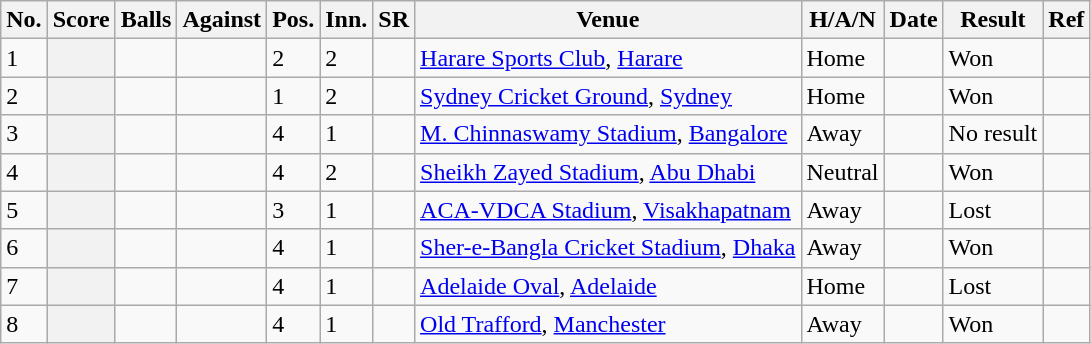<table class="wikitable plainrowheaders sortable">
<tr>
<th>No.</th>
<th>Score</th>
<th>Balls</th>
<th>Against</th>
<th>Pos.</th>
<th>Inn.</th>
<th>SR</th>
<th>Venue</th>
<th>H/A/N</th>
<th>Date</th>
<th>Result</th>
<th scope="col" class="unsortable">Ref</th>
</tr>
<tr>
<td>1</td>
<th scope="row"></th>
<td></td>
<td></td>
<td>2</td>
<td>2</td>
<td></td>
<td><a href='#'>Harare Sports Club</a>,  <a href='#'>Harare</a></td>
<td>Home</td>
<td></td>
<td>Won</td>
<td></td>
</tr>
<tr>
<td>2</td>
<th scope="row"></th>
<td></td>
<td></td>
<td>1</td>
<td>2</td>
<td></td>
<td><a href='#'>Sydney Cricket Ground</a>, <a href='#'>Sydney</a></td>
<td>Home</td>
<td></td>
<td>Won</td>
<td></td>
</tr>
<tr>
<td>3</td>
<th scope="row"></th>
<td></td>
<td></td>
<td>4</td>
<td>1</td>
<td></td>
<td><a href='#'>M. Chinnaswamy Stadium</a>,  <a href='#'>Bangalore</a></td>
<td>Away</td>
<td></td>
<td>No result</td>
<td></td>
</tr>
<tr>
<td>4</td>
<th scope="row"></th>
<td></td>
<td></td>
<td>4</td>
<td>2</td>
<td></td>
<td><a href='#'>Sheikh Zayed Stadium</a>, <a href='#'>Abu Dhabi</a></td>
<td>Neutral</td>
<td></td>
<td>Won</td>
<td></td>
</tr>
<tr>
<td>5</td>
<th scope="row"></th>
<td></td>
<td></td>
<td>3</td>
<td>1</td>
<td></td>
<td><a href='#'>ACA-VDCA Stadium</a>, <a href='#'>Visakhapatnam</a></td>
<td>Away</td>
<td></td>
<td>Lost</td>
<td></td>
</tr>
<tr>
<td>6</td>
<th scope="row"></th>
<td></td>
<td></td>
<td>4</td>
<td>1</td>
<td></td>
<td><a href='#'>Sher-e-Bangla Cricket Stadium</a>, <a href='#'>Dhaka</a></td>
<td>Away</td>
<td></td>
<td>Won</td>
<td></td>
</tr>
<tr>
<td>7</td>
<th scope="row"></th>
<td></td>
<td></td>
<td>4</td>
<td>1</td>
<td></td>
<td><a href='#'>Adelaide Oval</a>, <a href='#'>Adelaide</a></td>
<td>Home</td>
<td></td>
<td>Lost</td>
<td></td>
</tr>
<tr>
<td>8</td>
<th scope="row"></th>
<td></td>
<td></td>
<td>4</td>
<td>1</td>
<td></td>
<td><a href='#'>Old Trafford</a>, <a href='#'>Manchester</a></td>
<td>Away</td>
<td></td>
<td>Won</td>
<td></td>
</tr>
</table>
